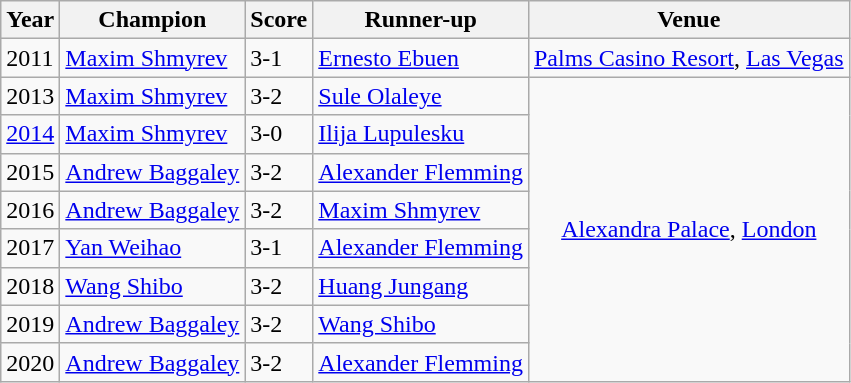<table class="wikitable">
<tr>
<th>Year</th>
<th>Champion</th>
<th>Score</th>
<th>Runner-up</th>
<th>Venue</th>
</tr>
<tr>
<td>2011</td>
<td> <a href='#'>Maxim Shmyrev</a></td>
<td>3-1</td>
<td> <a href='#'>Ernesto Ebuen</a></td>
<td style="text-align:center;"><a href='#'>Palms Casino Resort</a>, <a href='#'>Las Vegas</a> </td>
</tr>
<tr>
<td>2013</td>
<td> <a href='#'>Maxim Shmyrev</a></td>
<td>3-2</td>
<td> <a href='#'>Sule Olaleye</a></td>
<td rowspan="8" style="text-align:center;"><a href='#'>Alexandra Palace</a>, <a href='#'>London</a> </td>
</tr>
<tr>
<td><a href='#'>2014</a></td>
<td> <a href='#'>Maxim Shmyrev</a></td>
<td>3-0</td>
<td> <a href='#'>Ilija Lupulesku</a></td>
</tr>
<tr>
<td>2015 </td>
<td> <a href='#'>Andrew Baggaley</a></td>
<td>3-2</td>
<td> <a href='#'>Alexander Flemming</a></td>
</tr>
<tr>
<td>2016 </td>
<td> <a href='#'>Andrew Baggaley</a></td>
<td>3-2</td>
<td> <a href='#'>Maxim Shmyrev</a></td>
</tr>
<tr>
<td>2017 </td>
<td> <a href='#'>Yan Weihao</a></td>
<td>3-1</td>
<td> <a href='#'>Alexander Flemming</a></td>
</tr>
<tr>
<td>2018 </td>
<td> <a href='#'>Wang Shibo</a></td>
<td>3-2</td>
<td> <a href='#'>Huang Jungang</a></td>
</tr>
<tr>
<td>2019</td>
<td> <a href='#'>Andrew Baggaley</a></td>
<td>3-2</td>
<td> <a href='#'>Wang Shibo</a></td>
</tr>
<tr>
<td>2020</td>
<td> <a href='#'>Andrew Baggaley</a></td>
<td>3-2</td>
<td> <a href='#'>Alexander Flemming</a></td>
</tr>
</table>
